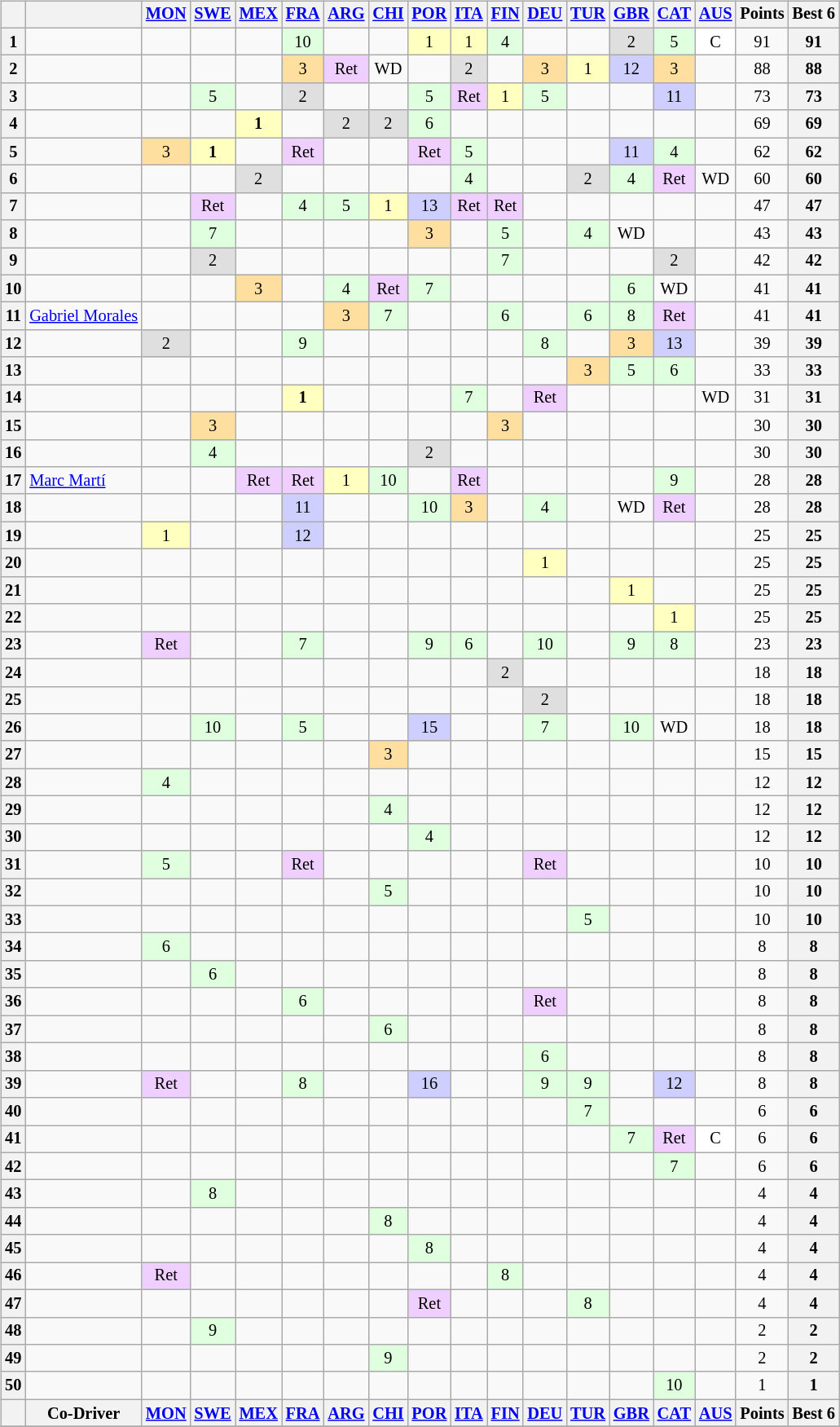<table>
<tr>
<td><br><table class="wikitable" style="font-size: 85%; text-align: center">
<tr valign="top">
<th valign="middle"></th>
<th valign="middle"></th>
<th><a href='#'>MON</a><br></th>
<th><a href='#'>SWE</a><br></th>
<th><a href='#'>MEX</a><br></th>
<th><a href='#'>FRA</a><br></th>
<th><a href='#'>ARG</a><br></th>
<th><a href='#'>CHI</a><br></th>
<th><a href='#'>POR</a><br></th>
<th><a href='#'>ITA</a><br></th>
<th><a href='#'>FIN</a><br></th>
<th><a href='#'>DEU</a><br></th>
<th><a href='#'>TUR</a><br></th>
<th><a href='#'>GBR</a><br></th>
<th><a href='#'>CAT</a><br></th>
<th><a href='#'>AUS</a><br></th>
<th valign="middle">Points</th>
<th valign="middle">Best 6</th>
</tr>
<tr>
<th>1</th>
<td align="left"></td>
<td></td>
<td></td>
<td></td>
<td style="background:#dfffdf;">10</td>
<td></td>
<td></td>
<td style="background:#ffffbf;">1</td>
<td style="background:#ffffbf;">1</td>
<td style="background:#dfffdf;">4</td>
<td></td>
<td></td>
<td style="background:#dfdfdf;">2</td>
<td style="background:#dfffdf;">5</td>
<td style="background:#ffffff;">C</td>
<td>91</td>
<th>91</th>
</tr>
<tr>
<th>2</th>
<td align="left"></td>
<td></td>
<td></td>
<td></td>
<td style="background:#ffdf9f;">3</td>
<td style="background:#efcfff;">Ret</td>
<td>WD</td>
<td></td>
<td style="background:#dfdfdf;">2</td>
<td></td>
<td style="background:#ffdf9f;">3</td>
<td style="background:#ffffbf;">1</td>
<td style="background:#cfcfff;">12</td>
<td style="background:#ffdf9f;">3</td>
<td></td>
<td>88</td>
<th>88</th>
</tr>
<tr>
<th>3</th>
<td align="left"></td>
<td></td>
<td style="background:#dfffdf;">5</td>
<td></td>
<td style="background:#dfdfdf;">2</td>
<td></td>
<td></td>
<td style="background:#dfffdf;">5</td>
<td style="background:#efcfff;">Ret</td>
<td style="background:#ffffbf;">1</td>
<td style="background:#dfffdf;">5</td>
<td></td>
<td></td>
<td style="background:#cfcfff;">11</td>
<td></td>
<td>73</td>
<th>73</th>
</tr>
<tr>
<th>4</th>
<td align=left></td>
<td></td>
<td></td>
<td style="background:#ffffbf;"><strong>1</strong></td>
<td></td>
<td style="background:#dfdfdf;">2</td>
<td style="background:#dfdfdf;">2</td>
<td style="background:#dfffdf;">6</td>
<td></td>
<td></td>
<td></td>
<td></td>
<td></td>
<td></td>
<td></td>
<td>69</td>
<th>69</th>
</tr>
<tr>
<th>5</th>
<td align="left"></td>
<td style="background:#ffdf9f;">3</td>
<td style="background:#ffffbf;"><strong>1</strong></td>
<td></td>
<td style="background:#efcfff;">Ret</td>
<td></td>
<td></td>
<td style="background:#efcfff;">Ret</td>
<td style="background:#dfffdf;">5</td>
<td></td>
<td></td>
<td></td>
<td style="background:#cfcfff;">11</td>
<td style="background:#dfffdf;">4</td>
<td></td>
<td>62</td>
<th>62</th>
</tr>
<tr>
<th>6</th>
<td align="left"></td>
<td></td>
<td></td>
<td style="background:#dfdfdf;">2</td>
<td></td>
<td></td>
<td></td>
<td></td>
<td style="background:#dfffdf;">4</td>
<td></td>
<td></td>
<td style="background:#dfdfdf;">2</td>
<td style="background:#dfffdf;">4</td>
<td style="background:#efcfff;">Ret</td>
<td>WD</td>
<td>60</td>
<th>60</th>
</tr>
<tr>
<th>7</th>
<td align="left"></td>
<td></td>
<td style="background:#efcfff;">Ret</td>
<td></td>
<td style="background:#dfffdf;">4</td>
<td style="background:#dfffdf;">5</td>
<td style="background:#ffffbf;">1</td>
<td style="background:#cfcfff;">13</td>
<td style="background:#efcfff;">Ret</td>
<td style="background:#efcfff;">Ret</td>
<td></td>
<td></td>
<td></td>
<td></td>
<td></td>
<td>47</td>
<th>47</th>
</tr>
<tr>
<th>8</th>
<td align="left"></td>
<td></td>
<td style="background:#dfffdf;">7</td>
<td></td>
<td></td>
<td></td>
<td></td>
<td style="background:#ffdf9f;">3</td>
<td></td>
<td style="background:#dfffdf;">5</td>
<td></td>
<td style="background:#dfffdf;">4</td>
<td>WD</td>
<td></td>
<td></td>
<td>43</td>
<th>43</th>
</tr>
<tr>
<th>9</th>
<td align="left"></td>
<td></td>
<td style="background:#dfdfdf;">2</td>
<td></td>
<td></td>
<td></td>
<td></td>
<td></td>
<td></td>
<td style="background:#dfffdf;">7</td>
<td></td>
<td></td>
<td></td>
<td style="background:#dfdfdf;">2</td>
<td></td>
<td>42</td>
<th>42</th>
</tr>
<tr>
<th>10</th>
<td align="left"></td>
<td></td>
<td></td>
<td style="background:#ffdf9f;">3</td>
<td></td>
<td style="background:#dfffdf;">4</td>
<td style="background:#efcfff;">Ret</td>
<td style="background:#dfffdf;">7</td>
<td></td>
<td></td>
<td></td>
<td></td>
<td style="background:#dfffdf;">6</td>
<td>WD</td>
<td></td>
<td>41</td>
<th>41</th>
</tr>
<tr>
<th>11</th>
<td align="left"> <a href='#'>Gabriel Morales</a></td>
<td></td>
<td></td>
<td></td>
<td></td>
<td style="background:#ffdf9f;">3</td>
<td style="background:#dfffdf;">7</td>
<td></td>
<td></td>
<td style="background:#dfffdf;">6</td>
<td></td>
<td style="background:#dfffdf;">6</td>
<td style="background:#dfffdf;">8</td>
<td style="background:#efcfff;">Ret</td>
<td></td>
<td>41</td>
<th>41</th>
</tr>
<tr>
<th>12</th>
<td align="left"></td>
<td style="background:#dfdfdf;">2</td>
<td></td>
<td></td>
<td style="background:#dfffdf;">9</td>
<td></td>
<td></td>
<td></td>
<td></td>
<td></td>
<td style="background:#dfffdf;">8</td>
<td></td>
<td style="background:#ffdf9f;">3</td>
<td style="background:#cfcfff;">13</td>
<td></td>
<td>39</td>
<th>39</th>
</tr>
<tr>
<th>13</th>
<td align="left"></td>
<td></td>
<td></td>
<td></td>
<td></td>
<td></td>
<td></td>
<td></td>
<td></td>
<td></td>
<td></td>
<td style="background:#ffdf9f;">3</td>
<td style="background:#dfffdf;">5</td>
<td style="background:#dfffdf;">6</td>
<td></td>
<td>33</td>
<th>33</th>
</tr>
<tr>
<th>14</th>
<td align="left"></td>
<td></td>
<td></td>
<td></td>
<td style="background:#ffffbf;"><strong>1</strong></td>
<td></td>
<td></td>
<td></td>
<td style="background:#dfffdf;">7</td>
<td></td>
<td style="background:#efcfff;">Ret</td>
<td></td>
<td></td>
<td></td>
<td>WD</td>
<td>31</td>
<th>31</th>
</tr>
<tr>
<th>15</th>
<td align="left"></td>
<td></td>
<td style="background:#ffdf9f;">3</td>
<td></td>
<td></td>
<td></td>
<td></td>
<td></td>
<td></td>
<td style="background:#ffdf9f;">3</td>
<td></td>
<td></td>
<td></td>
<td></td>
<td></td>
<td>30</td>
<th>30</th>
</tr>
<tr>
<th>16</th>
<td align="left"></td>
<td></td>
<td style="background:#dfffdf;">4</td>
<td></td>
<td></td>
<td></td>
<td></td>
<td style="background:#dfdfdf;">2</td>
<td></td>
<td></td>
<td></td>
<td></td>
<td></td>
<td></td>
<td></td>
<td>30</td>
<th>30</th>
</tr>
<tr>
<th>17</th>
<td align=left> <a href='#'>Marc Martí</a></td>
<td></td>
<td></td>
<td style="background:#efcfff;">Ret</td>
<td style="background:#efcfff;">Ret</td>
<td style="background:#ffffbf;">1</td>
<td style="background:#dfffdf;">10</td>
<td></td>
<td style="background:#efcfff;">Ret</td>
<td></td>
<td></td>
<td></td>
<td></td>
<td style="background:#dfffdf;">9</td>
<td></td>
<td>28</td>
<th>28</th>
</tr>
<tr>
<th>18</th>
<td align="left"></td>
<td></td>
<td></td>
<td></td>
<td style="background:#cfcfff;">11</td>
<td></td>
<td></td>
<td style="background:#dfffdf;">10</td>
<td style="background:#ffdf9f;">3</td>
<td></td>
<td style="background:#dfffdf;">4</td>
<td></td>
<td>WD</td>
<td style="background:#efcfff;">Ret</td>
<td></td>
<td>28</td>
<th>28</th>
</tr>
<tr>
<th>19</th>
<td align="left"></td>
<td style="background:#ffffbf;">1</td>
<td></td>
<td></td>
<td style="background:#cfcfff;">12</td>
<td></td>
<td></td>
<td></td>
<td></td>
<td></td>
<td></td>
<td></td>
<td></td>
<td></td>
<td></td>
<td>25</td>
<th>25</th>
</tr>
<tr>
<th>20</th>
<td align="left"></td>
<td></td>
<td></td>
<td></td>
<td></td>
<td></td>
<td></td>
<td></td>
<td></td>
<td></td>
<td style="background:#ffffbf;">1</td>
<td></td>
<td></td>
<td></td>
<td></td>
<td>25</td>
<th>25</th>
</tr>
<tr>
<th>21</th>
<td align="left"></td>
<td></td>
<td></td>
<td></td>
<td></td>
<td></td>
<td></td>
<td></td>
<td></td>
<td></td>
<td></td>
<td></td>
<td style="background:#ffffbf;">1</td>
<td></td>
<td></td>
<td>25</td>
<th>25</th>
</tr>
<tr>
<th>22</th>
<td align="left"></td>
<td></td>
<td></td>
<td></td>
<td></td>
<td></td>
<td></td>
<td></td>
<td></td>
<td></td>
<td></td>
<td></td>
<td></td>
<td style="background:#ffffbf;">1</td>
<td></td>
<td>25</td>
<th>25</th>
</tr>
<tr>
<th>23</th>
<td align="left"></td>
<td style="background:#efcfff;">Ret</td>
<td></td>
<td></td>
<td style="background:#dfffdf;">7</td>
<td></td>
<td></td>
<td style="background:#dfffdf;">9</td>
<td style="background:#dfffdf;">6</td>
<td></td>
<td style="background:#dfffdf;">10</td>
<td></td>
<td style="background:#dfffdf;">9</td>
<td style="background:#dfffdf;">8</td>
<td></td>
<td>23</td>
<th>23</th>
</tr>
<tr>
<th>24</th>
<td align="left"></td>
<td></td>
<td></td>
<td></td>
<td></td>
<td></td>
<td></td>
<td></td>
<td></td>
<td style="background:#dfdfdf;">2</td>
<td></td>
<td></td>
<td></td>
<td></td>
<td></td>
<td>18</td>
<th>18</th>
</tr>
<tr>
<th>25</th>
<td align="left"></td>
<td></td>
<td></td>
<td></td>
<td></td>
<td></td>
<td></td>
<td></td>
<td></td>
<td></td>
<td style="background:#dfdfdf;">2</td>
<td></td>
<td></td>
<td></td>
<td></td>
<td>18</td>
<th>18</th>
</tr>
<tr>
<th>26</th>
<td align="left"></td>
<td></td>
<td style="background:#dfffdf;">10</td>
<td></td>
<td style="background:#dfffdf;">5</td>
<td></td>
<td></td>
<td style="background:#cfcfff;">15</td>
<td></td>
<td></td>
<td style="background:#dfffdf;">7</td>
<td></td>
<td style="background:#dfffdf;">10</td>
<td>WD</td>
<td></td>
<td>18</td>
<th>18</th>
</tr>
<tr>
<th>27</th>
<td align="left"></td>
<td></td>
<td></td>
<td></td>
<td></td>
<td></td>
<td style="background:#ffdf9f;">3</td>
<td></td>
<td></td>
<td></td>
<td></td>
<td></td>
<td></td>
<td></td>
<td></td>
<td>15</td>
<th>15</th>
</tr>
<tr>
<th>28</th>
<td align="left"></td>
<td style="background:#dfffdf;">4</td>
<td></td>
<td></td>
<td></td>
<td></td>
<td></td>
<td></td>
<td></td>
<td></td>
<td></td>
<td></td>
<td></td>
<td></td>
<td></td>
<td>12</td>
<th>12</th>
</tr>
<tr>
<th>29</th>
<td align="left"></td>
<td></td>
<td></td>
<td></td>
<td></td>
<td></td>
<td style="background:#dfffdf;">4</td>
<td></td>
<td></td>
<td></td>
<td></td>
<td></td>
<td></td>
<td></td>
<td></td>
<td>12</td>
<th>12</th>
</tr>
<tr>
<th>30</th>
<td align="left"></td>
<td></td>
<td></td>
<td></td>
<td></td>
<td></td>
<td></td>
<td style="background:#dfffdf;">4</td>
<td></td>
<td></td>
<td></td>
<td></td>
<td></td>
<td></td>
<td></td>
<td>12</td>
<th>12</th>
</tr>
<tr>
<th>31</th>
<td align="left"></td>
<td style="background:#dfffdf;">5</td>
<td></td>
<td></td>
<td style="background:#efcfff;">Ret</td>
<td></td>
<td></td>
<td></td>
<td></td>
<td></td>
<td style="background:#efcfff;">Ret</td>
<td></td>
<td></td>
<td></td>
<td></td>
<td>10</td>
<th>10</th>
</tr>
<tr>
<th>32</th>
<td align=left></td>
<td></td>
<td></td>
<td></td>
<td></td>
<td></td>
<td style="background:#dfffdf;">5</td>
<td></td>
<td></td>
<td></td>
<td></td>
<td></td>
<td></td>
<td></td>
<td></td>
<td>10</td>
<th>10</th>
</tr>
<tr>
<th>33</th>
<td align=left></td>
<td></td>
<td></td>
<td></td>
<td></td>
<td></td>
<td></td>
<td></td>
<td></td>
<td></td>
<td></td>
<td style="background:#dfffdf;">5</td>
<td></td>
<td></td>
<td></td>
<td>10</td>
<th>10</th>
</tr>
<tr>
<th>34</th>
<td align="left"></td>
<td style="background:#dfffdf;">6</td>
<td></td>
<td></td>
<td></td>
<td></td>
<td></td>
<td></td>
<td></td>
<td></td>
<td></td>
<td></td>
<td></td>
<td></td>
<td></td>
<td>8</td>
<th>8</th>
</tr>
<tr>
<th>35</th>
<td align="left"></td>
<td></td>
<td style="background:#dfffdf;">6</td>
<td></td>
<td></td>
<td></td>
<td></td>
<td></td>
<td></td>
<td></td>
<td></td>
<td></td>
<td></td>
<td></td>
<td></td>
<td>8</td>
<th>8</th>
</tr>
<tr>
<th>36</th>
<td align="left"></td>
<td></td>
<td></td>
<td></td>
<td style="background:#dfffdf;">6</td>
<td></td>
<td></td>
<td></td>
<td></td>
<td></td>
<td style="background:#efcfff;">Ret</td>
<td></td>
<td></td>
<td></td>
<td></td>
<td>8</td>
<th>8</th>
</tr>
<tr>
<th>37</th>
<td align="left"></td>
<td></td>
<td></td>
<td></td>
<td></td>
<td></td>
<td style="background:#dfffdf;">6</td>
<td></td>
<td></td>
<td></td>
<td></td>
<td></td>
<td></td>
<td></td>
<td></td>
<td>8</td>
<th>8</th>
</tr>
<tr>
<th>38</th>
<td align="left"></td>
<td></td>
<td></td>
<td></td>
<td></td>
<td></td>
<td></td>
<td></td>
<td></td>
<td></td>
<td style="background:#dfffdf;">6</td>
<td></td>
<td></td>
<td></td>
<td></td>
<td>8</td>
<th>8</th>
</tr>
<tr>
<th>39</th>
<td align="left"></td>
<td style="background:#efcfff;">Ret</td>
<td></td>
<td></td>
<td style="background:#dfffdf;">8</td>
<td></td>
<td></td>
<td style="background:#cfcfff;">16</td>
<td></td>
<td></td>
<td style="background:#dfffdf;">9</td>
<td style="background:#dfffdf;">9</td>
<td></td>
<td style="background:#cfcfff;">12</td>
<td></td>
<td>8</td>
<th>8</th>
</tr>
<tr>
<th>40</th>
<td align="left"></td>
<td></td>
<td></td>
<td></td>
<td></td>
<td></td>
<td></td>
<td></td>
<td></td>
<td></td>
<td></td>
<td style="background:#dfffdf;">7</td>
<td></td>
<td></td>
<td></td>
<td>6</td>
<th>6</th>
</tr>
<tr>
<th>41</th>
<td align="left"></td>
<td></td>
<td></td>
<td></td>
<td></td>
<td></td>
<td></td>
<td></td>
<td></td>
<td></td>
<td></td>
<td></td>
<td style="background:#dfffdf;">7</td>
<td style="background:#efcfff;">Ret</td>
<td style="background:#ffffff;">C</td>
<td>6</td>
<th>6</th>
</tr>
<tr>
<th>42</th>
<td align="left"></td>
<td></td>
<td></td>
<td></td>
<td></td>
<td></td>
<td></td>
<td></td>
<td></td>
<td></td>
<td></td>
<td></td>
<td></td>
<td style="background:#dfffdf;">7</td>
<td></td>
<td>6</td>
<th>6</th>
</tr>
<tr>
<th>43</th>
<td align="left"></td>
<td></td>
<td style="background:#dfffdf;">8</td>
<td></td>
<td></td>
<td></td>
<td></td>
<td></td>
<td></td>
<td></td>
<td></td>
<td></td>
<td></td>
<td></td>
<td></td>
<td>4</td>
<th>4</th>
</tr>
<tr>
<th>44</th>
<td align="left"></td>
<td></td>
<td></td>
<td></td>
<td></td>
<td></td>
<td style="background:#dfffdf;">8</td>
<td></td>
<td></td>
<td></td>
<td></td>
<td></td>
<td></td>
<td></td>
<td></td>
<td>4</td>
<th>4</th>
</tr>
<tr>
<th>45</th>
<td align="left"></td>
<td></td>
<td></td>
<td></td>
<td></td>
<td></td>
<td></td>
<td style="background:#dfffdf;">8</td>
<td></td>
<td></td>
<td></td>
<td></td>
<td></td>
<td></td>
<td></td>
<td>4</td>
<th>4</th>
</tr>
<tr>
<th>46</th>
<td align="left"></td>
<td style="background:#efcfff;">Ret</td>
<td></td>
<td></td>
<td></td>
<td></td>
<td></td>
<td></td>
<td></td>
<td style="background:#dfffdf;">8</td>
<td></td>
<td></td>
<td></td>
<td></td>
<td></td>
<td>4</td>
<th>4</th>
</tr>
<tr>
<th>47</th>
<td align="left"></td>
<td></td>
<td></td>
<td></td>
<td></td>
<td></td>
<td></td>
<td style="background:#efcfff;">Ret</td>
<td></td>
<td></td>
<td></td>
<td style="background:#dfffdf;">8</td>
<td></td>
<td></td>
<td></td>
<td>4</td>
<th>4</th>
</tr>
<tr>
<th>48</th>
<td align="left"></td>
<td></td>
<td style="background:#dfffdf;">9</td>
<td></td>
<td></td>
<td></td>
<td></td>
<td></td>
<td></td>
<td></td>
<td></td>
<td></td>
<td></td>
<td></td>
<td></td>
<td>2</td>
<th>2</th>
</tr>
<tr>
<th>49</th>
<td align="left"></td>
<td></td>
<td></td>
<td></td>
<td></td>
<td></td>
<td style="background:#dfffdf;">9</td>
<td></td>
<td></td>
<td></td>
<td></td>
<td></td>
<td></td>
<td></td>
<td></td>
<td>2</td>
<th>2</th>
</tr>
<tr>
<th>50</th>
<td align="left"></td>
<td></td>
<td></td>
<td></td>
<td></td>
<td></td>
<td></td>
<td></td>
<td></td>
<td></td>
<td></td>
<td></td>
<td></td>
<td style="background:#dfffdf;">10</td>
<td></td>
<td>1</td>
<th>1</th>
</tr>
<tr>
<th valign="middle"></th>
<th valign="middle">Co-Driver</th>
<th><a href='#'>MON</a><br></th>
<th><a href='#'>SWE</a><br></th>
<th><a href='#'>MEX</a><br></th>
<th><a href='#'>FRA</a><br></th>
<th><a href='#'>ARG</a><br></th>
<th><a href='#'>CHI</a><br></th>
<th><a href='#'>POR</a><br></th>
<th><a href='#'>ITA</a><br></th>
<th><a href='#'>FIN</a><br></th>
<th><a href='#'>DEU</a><br></th>
<th><a href='#'>TUR</a><br></th>
<th><a href='#'>GBR</a><br></th>
<th><a href='#'>CAT</a><br></th>
<th><a href='#'>AUS</a><br></th>
<th valign="middle">Points</th>
<th valign="middle">Best 6</th>
</tr>
<tr>
</tr>
</table>
</td>
<td valign="top"><br></td>
</tr>
</table>
